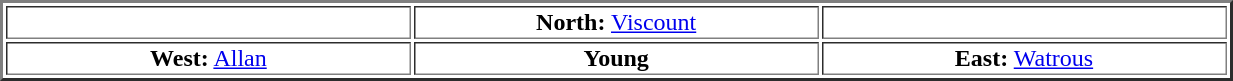<table width ="65%" border = 2 align="top" "left">
<tr>
<td width ="25%" align="center"></td>
<td width ="20%" align="center"><strong>North:</strong> <a href='#'>Viscount</a></td>
<td width ="25%" align="center"></td>
</tr>
<tr>
<td width ="10%" align="center"><strong>West:</strong> <a href='#'>Allan</a></td>
<td width ="25%" align="center"><strong>Young</strong></td>
<td width ="20%" align="center"><strong>East:</strong> <a href='#'>Watrous</a></td>
</tr>
</table>
